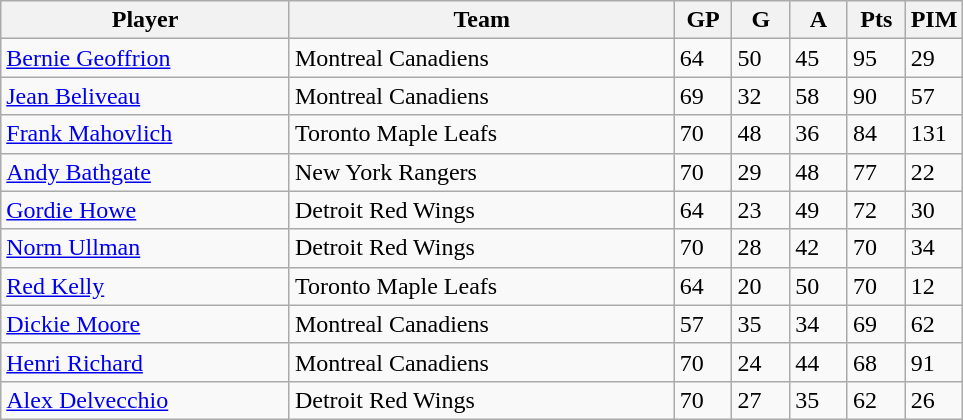<table class="wikitable">
<tr>
<th bgcolor="#DDDDFF" width="30%">Player</th>
<th bgcolor="#DDDDFF" width="40%">Team</th>
<th bgcolor="#DDDDFF" width="6%">GP</th>
<th bgcolor="#DDDDFF" width="6%">G</th>
<th bgcolor="#DDDDFF" width="6%">A</th>
<th bgcolor="#DDDDFF" width="6%">Pts</th>
<th bgcolor="#DDDDFF" width="6%">PIM</th>
</tr>
<tr>
<td><a href='#'>Bernie Geoffrion</a></td>
<td>Montreal Canadiens</td>
<td>64</td>
<td>50</td>
<td>45</td>
<td>95</td>
<td>29</td>
</tr>
<tr>
<td><a href='#'>Jean Beliveau</a></td>
<td>Montreal Canadiens</td>
<td>69</td>
<td>32</td>
<td>58</td>
<td>90</td>
<td>57</td>
</tr>
<tr>
<td><a href='#'>Frank Mahovlich</a></td>
<td>Toronto Maple Leafs</td>
<td>70</td>
<td>48</td>
<td>36</td>
<td>84</td>
<td>131</td>
</tr>
<tr>
<td><a href='#'>Andy Bathgate</a></td>
<td>New York Rangers</td>
<td>70</td>
<td>29</td>
<td>48</td>
<td>77</td>
<td>22</td>
</tr>
<tr>
<td><a href='#'>Gordie Howe</a></td>
<td>Detroit Red Wings</td>
<td>64</td>
<td>23</td>
<td>49</td>
<td>72</td>
<td>30</td>
</tr>
<tr>
<td><a href='#'>Norm Ullman</a></td>
<td>Detroit Red Wings</td>
<td>70</td>
<td>28</td>
<td>42</td>
<td>70</td>
<td>34</td>
</tr>
<tr>
<td><a href='#'>Red Kelly</a></td>
<td>Toronto Maple Leafs</td>
<td>64</td>
<td>20</td>
<td>50</td>
<td>70</td>
<td>12</td>
</tr>
<tr>
<td><a href='#'>Dickie Moore</a></td>
<td>Montreal Canadiens</td>
<td>57</td>
<td>35</td>
<td>34</td>
<td>69</td>
<td>62</td>
</tr>
<tr>
<td><a href='#'>Henri Richard</a></td>
<td>Montreal Canadiens</td>
<td>70</td>
<td>24</td>
<td>44</td>
<td>68</td>
<td>91</td>
</tr>
<tr>
<td><a href='#'>Alex Delvecchio</a></td>
<td>Detroit Red Wings</td>
<td>70</td>
<td>27</td>
<td>35</td>
<td>62</td>
<td>26</td>
</tr>
</table>
